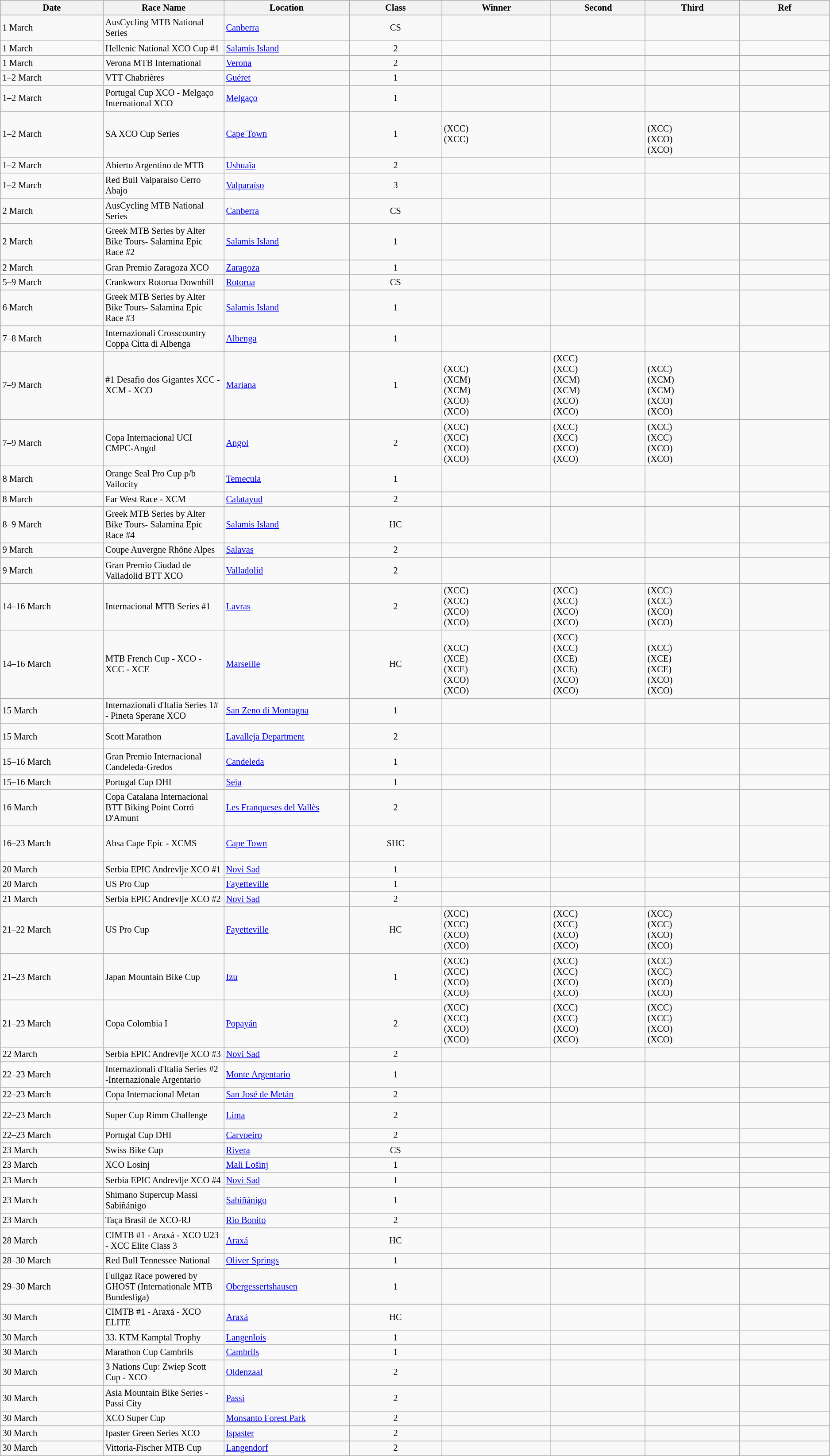<table class="wikitable sortable" style="font-size:85%;">
<tr>
<th style="width:190px;">Date</th>
<th style="width:210px;">Race Name</th>
<th style="width:210px;">Location</th>
<th style="width:170px;">Class</th>
<th width=200px>Winner</th>
<th style="width:170px;">Second</th>
<th style="width:170px;">Third</th>
<th style="width:170px;">Ref</th>
</tr>
<tr>
<td>1 March</td>
<td>AusCycling MTB National Series</td>
<td> <a href='#'>Canberra</a></td>
<td align=center>CS</td>
<td></td>
<td></td>
<td><br></td>
<td align=center></td>
</tr>
<tr>
<td>1 March</td>
<td>Hellenic National XCO Cup #1</td>
<td> <a href='#'>Salamis Island</a></td>
<td align=center>2</td>
<td></td>
<td></td>
<td><br></td>
<td align=center></td>
</tr>
<tr>
<td>1 March</td>
<td>Verona MTB International</td>
<td> <a href='#'>Verona</a></td>
<td align=center>2</td>
<td></td>
<td></td>
<td><br></td>
<td align=center></td>
</tr>
<tr>
<td>1–2 March</td>
<td>VTT Chabrières</td>
<td> <a href='#'>Guéret</a></td>
<td align=center>1</td>
<td></td>
<td></td>
<td><br></td>
<td align=center></td>
</tr>
<tr>
<td>1–2 March</td>
<td>Portugal Cup XCO - Melgaço International XCO</td>
<td> <a href='#'>Melgaço</a></td>
<td align=center>1</td>
<td></td>
<td></td>
<td><br></td>
<td align=center></td>
</tr>
<tr>
<td>1–2 March</td>
<td>SA XCO Cup Series</td>
<td> <a href='#'>Cape Town</a></td>
<td align=center>1</td>
<td {{nowrap> (XCC)<br> (XCC)<br></td>
<td></td>
<td><br> (XCC)<br> (XCO)<br> (XCO)</td>
<td align=center></td>
</tr>
<tr>
<td>1–2 March</td>
<td>Abierto Argentino de MTB</td>
<td> <a href='#'>Ushuaïa</a></td>
<td align=center>2</td>
<td></td>
<td></td>
<td><br></td>
<td align=center></td>
</tr>
<tr>
<td>1–2 March</td>
<td>Red Bull Valparaíso Cerro Abajo</td>
<td> <a href='#'>Valparaíso</a></td>
<td align=center>3</td>
<td></td>
<td></td>
<td {{nowrap></td>
<td align=center></td>
</tr>
<tr>
<td>2 March</td>
<td>AusCycling MTB National Series</td>
<td> <a href='#'>Canberra</a></td>
<td align=center>CS</td>
<td></td>
<td></td>
<td></td>
<td align=center></td>
</tr>
<tr>
<td>2 March</td>
<td>Greek MTB Series by Alter Bike Tours- Salamina Epic Race #2</td>
<td> <a href='#'>Salamis Island</a></td>
<td align=center>1</td>
<td></td>
<td></td>
<td><br></td>
<td align=center></td>
</tr>
<tr>
<td>2 March</td>
<td>Gran Premio Zaragoza XCO</td>
<td> <a href='#'>Zaragoza</a></td>
<td align=center>1</td>
<td></td>
<td></td>
<td><br></td>
<td align=center></td>
</tr>
<tr>
<td>5–9 March</td>
<td>Crankworx Rotorua Downhill</td>
<td> <a href='#'>Rotorua</a></td>
<td align=center>CS</td>
<td></td>
<td></td>
<td><br></td>
<td align=center></td>
</tr>
<tr>
<td>6 March</td>
<td>Greek MTB Series by Alter Bike Tours- Salamina Epic Race #3</td>
<td> <a href='#'>Salamis Island</a></td>
<td align=center>1</td>
<td></td>
<td></td>
<td><br></td>
<td align=center></td>
</tr>
<tr>
<td>7–8 March</td>
<td>Internazionali Crosscountry Coppa Citta di Albenga</td>
<td> <a href='#'>Albenga</a></td>
<td align=center>1</td>
<td></td>
<td></td>
<td><br></td>
<td align=center></td>
</tr>
<tr>
<td>7–9 March</td>
<td>#1 Desafio dos Gigantes XCC - XCM - XCO</td>
<td> <a href='#'>Mariana</a></td>
<td align=center>1</td>
<td><br> (XCC)<br> (XCM)<br> (XCM)<br> (XCO)<br> (XCO)</td>
<td> (XCC)<br> (XCC)<br> (XCM)<br> (XCM)<br> (XCO)<br> (XCO)</td>
<td><br> (XCC)<br> (XCM)<br> (XCM)<br> (XCO)<br> (XCO)</td>
<td align=center></td>
</tr>
<tr>
<td>7–9 March</td>
<td>Copa Internacional UCI CMPC-Angol</td>
<td> <a href='#'>Angol</a></td>
<td align=center>2</td>
<td> (XCC)<br> (XCC)<br> (XCO)<br> (XCO)</td>
<td> (XCC)<br> (XCC)<br> (XCO)<br> (XCO)</td>
<td> (XCC)<br> (XCC)<br> (XCO)<br> (XCO)</td>
<td align=center></td>
</tr>
<tr>
<td>8 March</td>
<td>Orange Seal Pro Cup p/b Vailocity</td>
<td> <a href='#'>Temecula</a></td>
<td align=center>1</td>
<td></td>
<td></td>
<td><br></td>
<td align=center></td>
</tr>
<tr>
<td>8 March</td>
<td>Far West Race - XCM</td>
<td> <a href='#'>Calatayud</a></td>
<td align=center>2</td>
<td></td>
<td></td>
<td><br></td>
<td align=center></td>
</tr>
<tr>
<td>8–9 March</td>
<td>Greek MTB Series by Alter Bike Tours- Salamina Epic Race #4</td>
<td> <a href='#'>Salamis Island</a></td>
<td align=center>HC</td>
<td></td>
<td></td>
<td><br></td>
<td align=center></td>
</tr>
<tr>
<td>9 March</td>
<td>Coupe Auvergne Rhône Alpes</td>
<td> <a href='#'>Salavas</a></td>
<td align=center>2</td>
<td></td>
<td></td>
<td><br></td>
<td align=center></td>
</tr>
<tr>
<td>9 March</td>
<td>Gran Premio Ciudad de Valladolid BTT XCO</td>
<td> <a href='#'>Valladolid</a></td>
<td align=center>2</td>
<td></td>
<td></td>
<td><br></td>
<td align=center></td>
</tr>
<tr>
<td>14–16 March</td>
<td>Internacional MTB Series #1</td>
<td> <a href='#'>Lavras</a></td>
<td align=center>2</td>
<td> (XCC)<br> (XCC)<br> (XCO)<br> (XCO)</td>
<td> (XCC)<br> (XCC)<br> (XCO)<br> (XCO)</td>
<td> (XCC)<br> (XCC)<br> (XCO)<br> (XCO)</td>
<td align=center></td>
</tr>
<tr>
<td>14–16 March</td>
<td>MTB French Cup - XCO - XCC - XCE</td>
<td> <a href='#'>Marseille</a></td>
<td align=center>HC</td>
<td><br> (XCC)<br> (XCE)<br> (XCE)<br> (XCO)<br> (XCO)</td>
<td> (XCC)<br> (XCC)<br> (XCE)<br> (XCE)<br> (XCO)<br> (XCO)</td>
<td><br> (XCC)<br> (XCE)<br> (XCE)<br> (XCO)<br> (XCO)</td>
<td align=center></td>
</tr>
<tr>
<td>15 March</td>
<td>Internazionali d'Italia Series 1# - Pineta Sperane XCO</td>
<td> <a href='#'>San Zeno di Montagna</a></td>
<td align=center>1</td>
<td></td>
<td></td>
<td><br></td>
<td align=center></td>
</tr>
<tr>
<td>15 March</td>
<td>Scott Marathon</td>
<td> <a href='#'>Lavalleja Department</a></td>
<td align=center>2</td>
<td></td>
<td></td>
<td><br><br></td>
<td align=center></td>
</tr>
<tr>
<td>15–16 March</td>
<td>Gran Premio Internacional Candeleda-Gredos</td>
<td> <a href='#'>Candeleda</a></td>
<td align=center>1</td>
<td></td>
<td></td>
<td><br></td>
<td align=center></td>
</tr>
<tr>
<td>15–16 March</td>
<td>Portugal Cup DHI</td>
<td> <a href='#'>Seia</a></td>
<td align=center>1</td>
<td></td>
<td></td>
<td><br></td>
<td align=center></td>
</tr>
<tr>
<td>16 March</td>
<td>Copa Catalana Internacional BTT Biking Point Corró D'Amunt</td>
<td> <a href='#'>Les Franqueses del Vallès</a></td>
<td align=center>2</td>
<td></td>
<td></td>
<td><br></td>
<td align=center></td>
</tr>
<tr>
<td>16–23 March</td>
<td>Absa Cape Epic - XCMS</td>
<td> <a href='#'>Cape Town</a></td>
<td align=center>SHC</td>
<td><br><br><br></td>
<td><br><br><br></td>
<td><br><br><br></td>
<td align=center></td>
</tr>
<tr>
<td>20 March</td>
<td>Serbia EPIC Andrevlje XCO #1</td>
<td> <a href='#'>Novi Sad</a></td>
<td align=center>1</td>
<td></td>
<td></td>
<td><br></td>
<td align=center></td>
</tr>
<tr>
<td>20 March</td>
<td>US Pro Cup</td>
<td> <a href='#'>Fayetteville</a></td>
<td align=center>1</td>
<td></td>
<td></td>
<td><br></td>
<td align=center></td>
</tr>
<tr>
<td>21 March</td>
<td>Serbia EPIC Andrevlje XCO #2</td>
<td> <a href='#'>Novi Sad</a></td>
<td align=center>2</td>
<td></td>
<td></td>
<td><br></td>
<td align=center></td>
</tr>
<tr>
<td>21–22 March</td>
<td>US Pro Cup</td>
<td> <a href='#'>Fayetteville</a></td>
<td align=center>HC</td>
<td> (XCC)<br> (XCC)<br> (XCO)<br> (XCO)</td>
<td> (XCC)<br> (XCC)<br> (XCO)<br> (XCO)</td>
<td> (XCC)<br> (XCC)<br> (XCO)<br> (XCO)</td>
<td align=center></td>
</tr>
<tr>
<td>21–23 March</td>
<td>Japan Mountain Bike Cup</td>
<td> <a href='#'>Izu</a></td>
<td align=center>1</td>
<td> (XCC)<br> (XCC)<br> (XCO)<br> (XCO)</td>
<td> (XCC)<br> (XCC)<br> (XCO)<br> (XCO)</td>
<td> (XCC)<br> (XCC)<br> (XCO)<br> (XCO)</td>
<td align=center></td>
</tr>
<tr>
<td>21–23 March</td>
<td>Copa Colombia I</td>
<td> <a href='#'>Popayán</a></td>
<td align=center>2</td>
<td> (XCC)<br> (XCC)<br> (XCO)<br> (XCO)</td>
<td> (XCC)<br> (XCC)<br> (XCO)<br> (XCO)</td>
<td> (XCC)<br> (XCC)<br> (XCO)<br> (XCO)</td>
<td align=center></td>
</tr>
<tr>
<td>22 March</td>
<td>Serbia EPIC Andrevlje XCO #3</td>
<td> <a href='#'>Novi Sad</a></td>
<td align=center>2</td>
<td></td>
<td></td>
<td><br></td>
<td align=center></td>
</tr>
<tr>
<td>22–23 March</td>
<td>Internazionali d'Italia Series #2 -Internazionale Argentario</td>
<td> <a href='#'>Monte Argentario</a></td>
<td align=center>1</td>
<td></td>
<td></td>
<td><br></td>
<td align=center></td>
</tr>
<tr>
<td>22–23 March</td>
<td>Copa Internacional Metan</td>
<td> <a href='#'>San José de Metán</a></td>
<td align=center>2</td>
<td></td>
<td></td>
<td><br></td>
<td align=center></td>
</tr>
<tr>
<td>22–23 March</td>
<td>Super Cup Rimm Challenge</td>
<td> <a href='#'>Lima</a></td>
<td align=center>2</td>
<td></td>
<td></td>
<td><br><br></td>
<td align=center></td>
</tr>
<tr>
<td>22–23 March</td>
<td>Portugal Cup DHI</td>
<td> <a href='#'>Carvoeiro</a></td>
<td align=center>2</td>
<td></td>
<td></td>
<td><br></td>
<td align=center></td>
</tr>
<tr>
<td>23 March</td>
<td>Swiss Bike Cup</td>
<td> <a href='#'>Rivera</a></td>
<td align=center>CS</td>
<td></td>
<td></td>
<td><br></td>
<td align=center></td>
</tr>
<tr>
<td>23 March</td>
<td>XCO Losinj</td>
<td> <a href='#'>Mali Lošinj</a></td>
<td align=center>1</td>
<td></td>
<td></td>
<td><br></td>
<td align=center></td>
</tr>
<tr>
<td>23 March</td>
<td>Serbia EPIC Andrevlje XCO #4</td>
<td> <a href='#'>Novi Sad</a></td>
<td align=center>1</td>
<td></td>
<td></td>
<td><br></td>
<td align=center></td>
</tr>
<tr>
<td>23 March</td>
<td>Shimano Supercup Massi Sabiñánigo</td>
<td> <a href='#'>Sabiñánigo</a></td>
<td align=center>1</td>
<td></td>
<td></td>
<td><br></td>
<td align=center></td>
</tr>
<tr>
<td>23 March</td>
<td>Taça Brasil de XCO-RJ</td>
<td> <a href='#'>Rio Bonito</a></td>
<td align=center>2</td>
<td></td>
<td></td>
<td><br></td>
<td align=center></td>
</tr>
<tr>
<td>28 March</td>
<td>CIMTB #1 - Araxá - XCO U23 - XCC Elite Class 3</td>
<td> <a href='#'>Araxá</a></td>
<td align=center>HC</td>
<td></td>
<td></td>
<td><br></td>
<td align=center></td>
</tr>
<tr>
<td>28–30 March</td>
<td>Red Bull Tennessee National</td>
<td> <a href='#'>Oliver Springs</a></td>
<td align=center>1</td>
<td></td>
<td></td>
<td><br></td>
<td align=center></td>
</tr>
<tr>
<td>29–30 March</td>
<td>Fullgaz Race powered by GHOST (Internationale MTB Bundesliga)</td>
<td> <a href='#'>Obergessertshausen</a></td>
<td align=center>1</td>
<td></td>
<td></td>
<td><br></td>
<td align=center></td>
</tr>
<tr>
<td>30 March</td>
<td>CIMTB #1 - Araxá - XCO ELITE</td>
<td> <a href='#'>Araxá</a></td>
<td align=center>HC</td>
<td></td>
<td></td>
<td><br></td>
<td align=center></td>
</tr>
<tr>
<td>30 March</td>
<td>33. KTM Kamptal Trophy</td>
<td> <a href='#'>Langenlois</a></td>
<td align=center>1</td>
<td></td>
<td></td>
<td><br></td>
<td align=center></td>
</tr>
<tr>
<td>30 March</td>
<td>Marathon Cup Cambrils</td>
<td> <a href='#'>Cambrils</a></td>
<td align=center>1</td>
<td></td>
<td></td>
<td><br></td>
<td align=center></td>
</tr>
<tr>
<td>30 March</td>
<td>3 Nations Cup: Zwiep Scott Cup - XCO</td>
<td> <a href='#'>Oldenzaal</a></td>
<td align=center>2</td>
<td></td>
<td></td>
<td><br></td>
<td align=center></td>
</tr>
<tr>
<td>30 March</td>
<td>Asia Mountain Bike Series - Passi City</td>
<td> <a href='#'>Passi</a></td>
<td align=center>2</td>
<td></td>
<td></td>
<td><br></td>
<td align=center></td>
</tr>
<tr>
<td>30 March</td>
<td>XCO Super Cup</td>
<td> <a href='#'>Monsanto Forest Park</a></td>
<td align=center>2</td>
<td></td>
<td></td>
<td><br></td>
<td align=center></td>
</tr>
<tr>
<td>30 March</td>
<td>Ipaster Green Series XCO</td>
<td> <a href='#'>Ispaster</a></td>
<td align=center>2</td>
<td></td>
<td></td>
<td><br></td>
<td align=center></td>
</tr>
<tr>
<td>30 March</td>
<td>Vittoria-Fischer MTB Cup</td>
<td> <a href='#'>Langendorf</a></td>
<td align=center>2</td>
<td></td>
<td {{nowrap><br></td>
<td><br></td>
<td align=center></td>
</tr>
</table>
